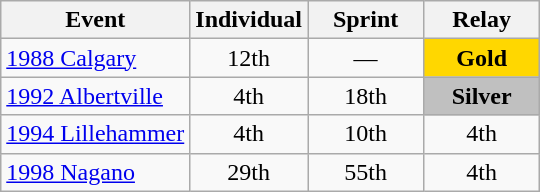<table class="wikitable" style="text-align: center;">
<tr ">
<th>Event</th>
<th style="width:70px;">Individual</th>
<th style="width:70px;">Sprint</th>
<th style="width:70px;">Relay</th>
</tr>
<tr>
<td align=left> <a href='#'>1988 Calgary</a></td>
<td>12th</td>
<td>—</td>
<td style="background:gold;"><strong>Gold</strong></td>
</tr>
<tr>
<td align=left> <a href='#'>1992 Albertville</a></td>
<td>4th</td>
<td>18th</td>
<td style="background:silver;"><strong>Silver</strong></td>
</tr>
<tr>
<td align=left> <a href='#'>1994 Lillehammer</a></td>
<td>4th</td>
<td>10th</td>
<td>4th</td>
</tr>
<tr>
<td align=left> <a href='#'>1998 Nagano</a></td>
<td>29th</td>
<td>55th</td>
<td>4th</td>
</tr>
</table>
